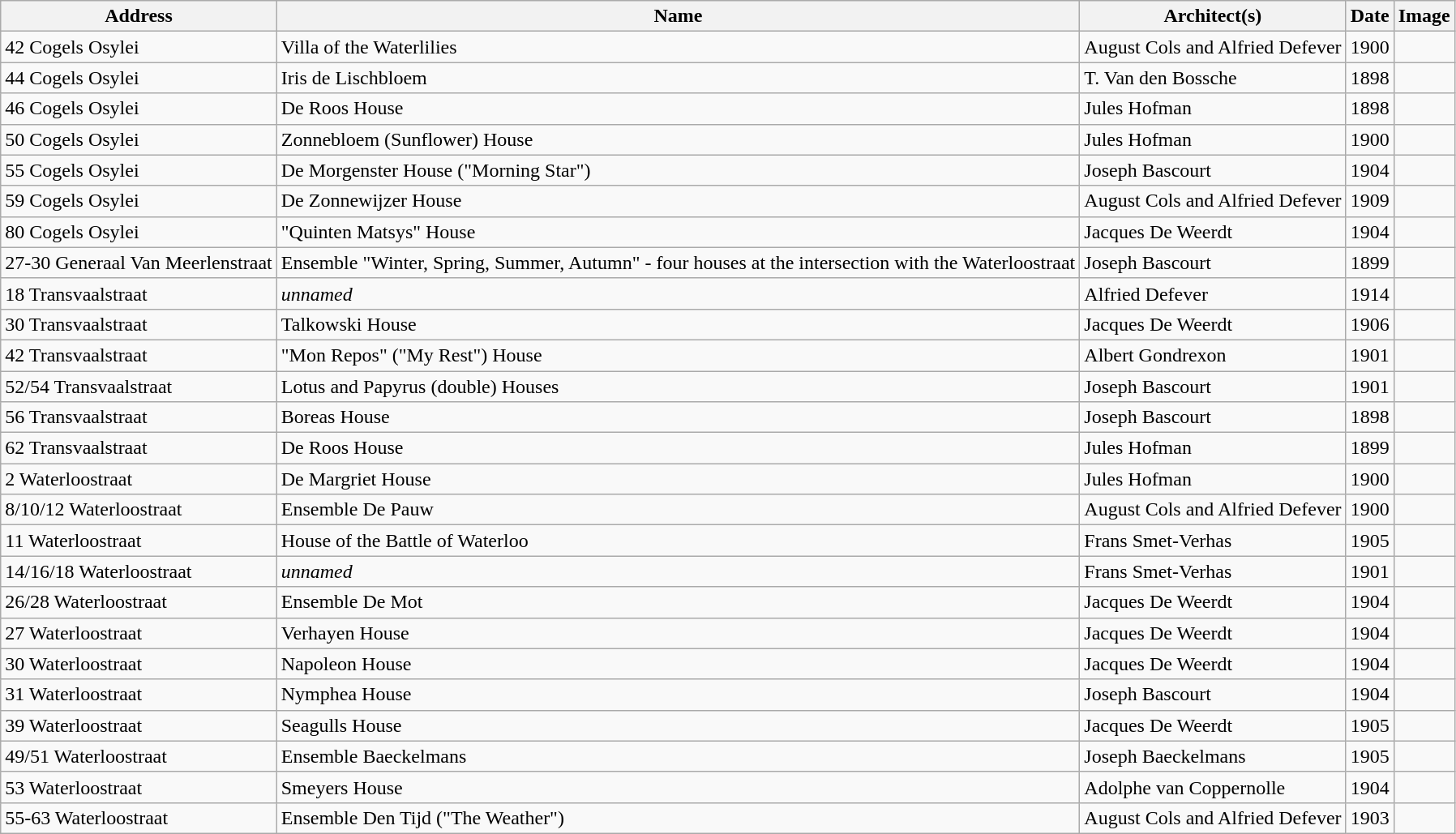<table class="wikitable" border="1">
<tr>
<th>Address</th>
<th>Name</th>
<th>Architect(s)</th>
<th>Date</th>
<th>Image</th>
</tr>
<tr>
<td align="left">42 Cogels Osylei</td>
<td align="left">Villa of the Waterlilies</td>
<td align="left">August Cols and Alfried Defever</td>
<td align="left">1900</td>
<td></td>
</tr>
<tr>
<td align="left">44 Cogels Osylei</td>
<td align="left">Iris de Lischbloem</td>
<td align="left">T. Van den Bossche</td>
<td align="left">1898</td>
<td></td>
</tr>
<tr>
<td align="left">46 Cogels Osylei</td>
<td align="left">De Roos House</td>
<td align="left">Jules Hofman</td>
<td align="left">1898</td>
<td></td>
</tr>
<tr>
<td align="left">50 Cogels Osylei</td>
<td align="left">Zonnebloem (Sunflower) House</td>
<td align="left">Jules Hofman</td>
<td align="left">1900</td>
<td></td>
</tr>
<tr>
<td align="left">55 Cogels Osylei</td>
<td align="left">De Morgenster House ("Morning Star")</td>
<td align="left">Joseph Bascourt</td>
<td align="left">1904</td>
<td></td>
</tr>
<tr>
<td align="left">59 Cogels Osylei</td>
<td align="left">De Zonnewijzer House</td>
<td align="left">August Cols and Alfried Defever</td>
<td align="left">1909</td>
<td></td>
</tr>
<tr>
<td align="left">80 Cogels Osylei</td>
<td align="left">"Quinten Matsys" House</td>
<td align="left">Jacques De Weerdt</td>
<td align="left">1904</td>
<td></td>
</tr>
<tr>
<td align="left">27-30 Generaal Van Meerlenstraat</td>
<td align="left">Ensemble "Winter, Spring, Summer, Autumn" - four houses at the intersection with the Waterloostraat</td>
<td align="left">Joseph Bascourt</td>
<td align="left">1899</td>
<td></td>
</tr>
<tr>
<td align="left">18 Transvaalstraat</td>
<td align="left"><em>unnamed</em></td>
<td align="left">Alfried Defever</td>
<td align="left">1914</td>
<td></td>
</tr>
<tr>
<td align="left">30 Transvaalstraat</td>
<td align="left">Talkowski House</td>
<td align="left">Jacques De Weerdt</td>
<td align="left">1906</td>
<td></td>
</tr>
<tr>
<td align="left">42 Transvaalstraat</td>
<td align="left">"Mon Repos" ("My Rest") House</td>
<td align="left">Albert Gondrexon</td>
<td align="left">1901</td>
<td></td>
</tr>
<tr>
<td align="left">52/54 Transvaalstraat</td>
<td align="left">Lotus and Papyrus (double) Houses</td>
<td align="left">Joseph Bascourt</td>
<td align="left">1901</td>
<td></td>
</tr>
<tr>
<td align="left">56 Transvaalstraat</td>
<td align="left">Boreas House</td>
<td align="left">Joseph Bascourt</td>
<td align="left">1898</td>
<td></td>
</tr>
<tr>
<td align="left">62 Transvaalstraat</td>
<td align="left">De Roos House</td>
<td align="left">Jules Hofman</td>
<td align="left">1899</td>
<td></td>
</tr>
<tr>
<td align="left">2 Waterloostraat</td>
<td align="left">De Margriet House</td>
<td align="left">Jules Hofman</td>
<td align="left">1900</td>
<td></td>
</tr>
<tr>
<td align="left">8/10/12 Waterloostraat</td>
<td align="left">Ensemble De Pauw</td>
<td align="left">August Cols and Alfried Defever</td>
<td align="left">1900</td>
<td></td>
</tr>
<tr>
<td align="left">11 Waterloostraat</td>
<td align="left">House of the Battle of Waterloo</td>
<td align="left">Frans Smet-Verhas</td>
<td align="left">1905</td>
<td></td>
</tr>
<tr>
<td align="left">14/16/18 Waterloostraat</td>
<td align="left"><em>unnamed</em></td>
<td align="left">Frans Smet-Verhas</td>
<td align="left">1901</td>
<td></td>
</tr>
<tr>
<td align="left">26/28 Waterloostraat</td>
<td align="left">Ensemble De Mot</td>
<td align="left">Jacques De Weerdt</td>
<td align="left">1904</td>
<td></td>
</tr>
<tr>
<td align="left">27 Waterloostraat</td>
<td align="left">Verhayen House</td>
<td align="left">Jacques De Weerdt</td>
<td align="left">1904</td>
<td></td>
</tr>
<tr>
<td align="left">30 Waterloostraat</td>
<td align="left">Napoleon House</td>
<td align="left">Jacques De Weerdt</td>
<td align="left">1904</td>
<td></td>
</tr>
<tr>
<td align="left">31 Waterloostraat</td>
<td align="left">Nymphea House</td>
<td align="left">Joseph Bascourt</td>
<td align="left">1904</td>
<td></td>
</tr>
<tr>
<td align="left">39 Waterloostraat</td>
<td align="left">Seagulls House</td>
<td align="left">Jacques De Weerdt</td>
<td align="left">1905</td>
<td></td>
</tr>
<tr>
<td align="left">49/51 Waterloostraat</td>
<td align="left">Ensemble Baeckelmans</td>
<td align="left">Joseph Baeckelmans</td>
<td align="left">1905</td>
<td></td>
</tr>
<tr>
<td align="left">53 Waterloostraat</td>
<td align="left">Smeyers House</td>
<td align="left">Adolphe van Coppernolle</td>
<td align="left">1904</td>
<td></td>
</tr>
<tr>
<td align="left">55-63 Waterloostraat</td>
<td align="left">Ensemble Den Tijd ("The Weather")</td>
<td align="left">August Cols and Alfried Defever</td>
<td align="left">1903</td>
<td></td>
</tr>
</table>
